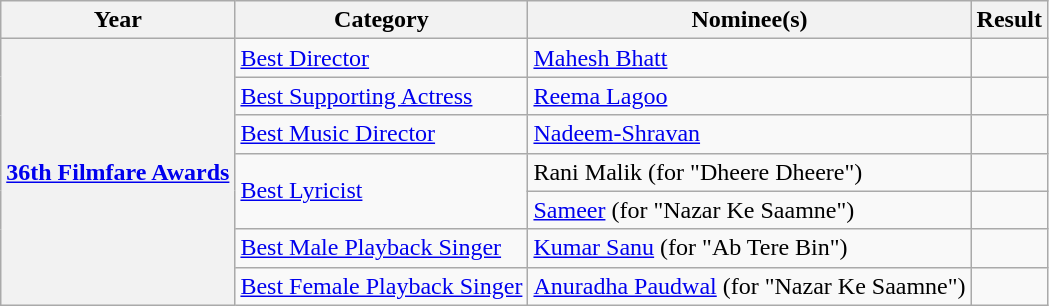<table class="wikitable plainrowheaders sortable">
<tr>
<th scope="col">Year</th>
<th scope="col">Category</th>
<th scope="col">Nominee(s)</th>
<th scope="col">Result</th>
</tr>
<tr>
<th rowspan="7"><a href='#'>36th Filmfare Awards</a></th>
<td><a href='#'>Best Director</a></td>
<td><a href='#'>Mahesh Bhatt</a></td>
<td></td>
</tr>
<tr>
<td><a href='#'>Best Supporting Actress</a></td>
<td><a href='#'>Reema Lagoo</a></td>
<td></td>
</tr>
<tr>
<td><a href='#'>Best Music Director</a></td>
<td><a href='#'>Nadeem-Shravan</a></td>
<td></td>
</tr>
<tr>
<td rowspan="2"><a href='#'>Best Lyricist</a></td>
<td>Rani Malik (for "Dheere Dheere")</td>
<td></td>
</tr>
<tr>
<td><a href='#'>Sameer</a> (for "Nazar Ke Saamne")</td>
<td></td>
</tr>
<tr>
<td><a href='#'>Best Male Playback Singer</a></td>
<td><a href='#'>Kumar Sanu</a> (for "Ab Tere Bin")</td>
<td></td>
</tr>
<tr>
<td><a href='#'>Best Female Playback Singer</a></td>
<td><a href='#'>Anuradha Paudwal</a> (for "Nazar Ke Saamne")</td>
<td></td>
</tr>
</table>
